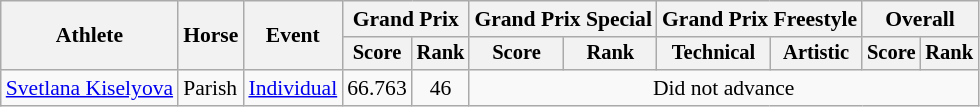<table class=wikitable style="font-size:90%">
<tr>
<th rowspan="2">Athlete</th>
<th rowspan="2">Horse</th>
<th rowspan="2">Event</th>
<th colspan="2">Grand Prix</th>
<th colspan="2">Grand Prix Special</th>
<th colspan="2">Grand Prix Freestyle</th>
<th colspan="2">Overall</th>
</tr>
<tr style="font-size:95%">
<th>Score</th>
<th>Rank</th>
<th>Score</th>
<th>Rank</th>
<th>Technical</th>
<th>Artistic</th>
<th>Score</th>
<th>Rank</th>
</tr>
<tr align=center>
<td align=left><a href='#'>Svetlana Kiselyova</a></td>
<td align=left>Parish</td>
<td align=left><a href='#'>Individual</a></td>
<td>66.763</td>
<td>46</td>
<td colspan=6>Did not advance</td>
</tr>
</table>
